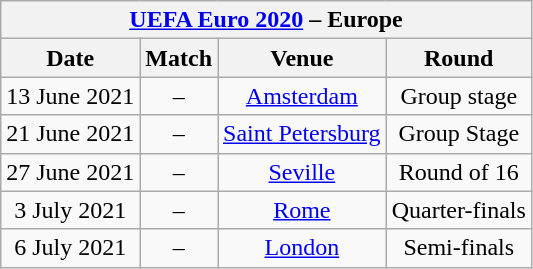<table class="wikitable" style="text-align:center">
<tr>
<th colspan="4"><a href='#'>UEFA Euro 2020</a> – Europe</th>
</tr>
<tr>
<th>Date</th>
<th>Match</th>
<th>Venue</th>
<th>Round</th>
</tr>
<tr>
<td>13 June 2021</td>
<td> – </td>
<td> <a href='#'>Amsterdam</a></td>
<td>Group stage</td>
</tr>
<tr>
<td>21 June 2021</td>
<td> – </td>
<td> <a href='#'>Saint Petersburg</a></td>
<td>Group Stage</td>
</tr>
<tr>
<td>27 June 2021</td>
<td> – </td>
<td> <a href='#'>Seville</a></td>
<td>Round of 16</td>
</tr>
<tr>
<td>3 July 2021</td>
<td> – </td>
<td> <a href='#'>Rome</a></td>
<td>Quarter-finals</td>
</tr>
<tr>
<td>6 July 2021</td>
<td> – </td>
<td> <a href='#'>London</a></td>
<td>Semi-finals</td>
</tr>
</table>
